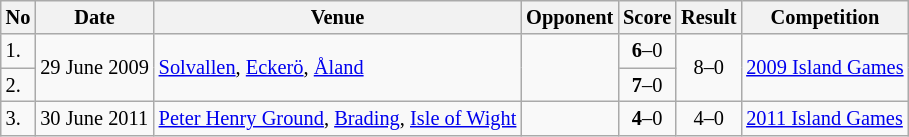<table class="wikitable" style="font-size:85%;">
<tr>
<th>No</th>
<th>Date</th>
<th>Venue</th>
<th>Opponent</th>
<th>Score</th>
<th>Result</th>
<th>Competition</th>
</tr>
<tr>
<td>1.</td>
<td rowspan="2">29 June 2009</td>
<td rowspan="2"><a href='#'>Solvallen</a>, <a href='#'>Eckerö</a>, <a href='#'>Åland</a></td>
<td rowspan="2"></td>
<td align=center><strong>6</strong>–0</td>
<td rowspan="2" style="text-align:center">8–0</td>
<td rowspan="2"><a href='#'>2009 Island Games</a></td>
</tr>
<tr>
<td>2.</td>
<td align=center><strong>7</strong>–0</td>
</tr>
<tr>
<td>3.</td>
<td>30 June 2011</td>
<td><a href='#'>Peter Henry Ground</a>, <a href='#'>Brading</a>, <a href='#'>Isle of Wight</a></td>
<td></td>
<td align=center><strong>4</strong>–0</td>
<td align=center>4–0</td>
<td><a href='#'>2011 Island Games</a></td>
</tr>
</table>
